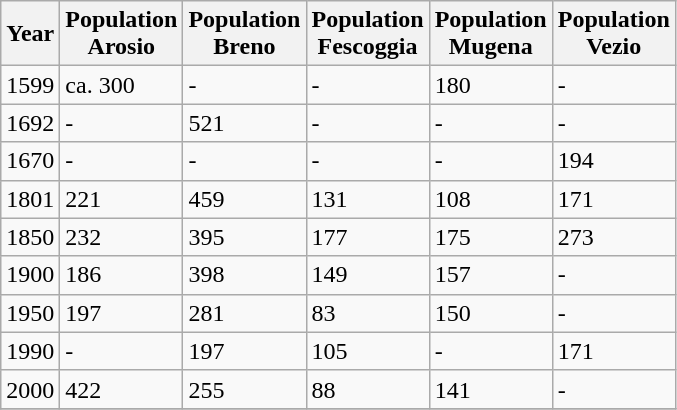<table class="wikitable">
<tr>
<th>Year</th>
<th>Population <br>Arosio</th>
<th>Population <br>Breno</th>
<th>Population <br>Fescoggia</th>
<th>Population <br>Mugena</th>
<th>Population <br>Vezio</th>
</tr>
<tr>
<td>1599</td>
<td>ca. 300</td>
<td>-</td>
<td>-</td>
<td>180</td>
<td>-</td>
</tr>
<tr>
<td>1692</td>
<td>-</td>
<td>521</td>
<td>-</td>
<td>-</td>
<td>-</td>
</tr>
<tr>
<td>1670</td>
<td>-</td>
<td>-</td>
<td>-</td>
<td>-</td>
<td>194</td>
</tr>
<tr>
<td>1801</td>
<td>221</td>
<td>459</td>
<td>131</td>
<td>108</td>
<td>171</td>
</tr>
<tr>
<td>1850</td>
<td>232</td>
<td>395</td>
<td>177</td>
<td>175</td>
<td>273</td>
</tr>
<tr>
<td>1900</td>
<td>186</td>
<td>398</td>
<td>149</td>
<td>157</td>
<td>-</td>
</tr>
<tr>
<td>1950</td>
<td>197</td>
<td>281</td>
<td>83</td>
<td>150</td>
<td>-</td>
</tr>
<tr>
<td>1990</td>
<td>-</td>
<td>197</td>
<td>105</td>
<td>-</td>
<td>171</td>
</tr>
<tr>
<td>2000</td>
<td>422</td>
<td>255</td>
<td>88</td>
<td>141</td>
<td>-</td>
</tr>
<tr>
</tr>
</table>
